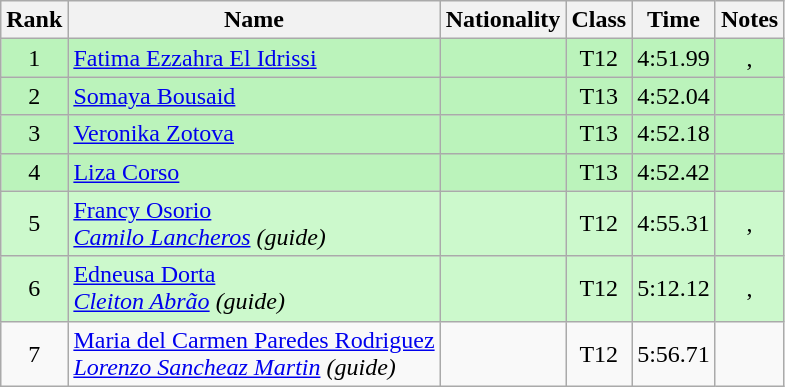<table class="wikitable sortable" style="text-align:center">
<tr>
<th>Rank</th>
<th>Name</th>
<th>Nationality</th>
<th>Class</th>
<th>Time</th>
<th>Notes</th>
</tr>
<tr bgcolor=bbf3bb>
<td>1</td>
<td align="left"><a href='#'>Fatima Ezzahra El Idrissi</a></td>
<td align="left"></td>
<td>T12</td>
<td>4:51.99</td>
<td>, </td>
</tr>
<tr bgcolor=bbf3bb>
<td>2</td>
<td align="left"><a href='#'>Somaya Bousaid</a></td>
<td align="left"></td>
<td>T13</td>
<td>4:52.04</td>
<td></td>
</tr>
<tr bgcolor=bbf3bb>
<td>3</td>
<td align="left"><a href='#'>Veronika Zotova</a></td>
<td align="left"></td>
<td>T13</td>
<td>4:52.18</td>
<td></td>
</tr>
<tr bgcolor=bbf3bb>
<td>4</td>
<td align="left"><a href='#'>Liza Corso</a></td>
<td align="left"></td>
<td>T13</td>
<td>4:52.42</td>
<td></td>
</tr>
<tr bgcolor=ccf9cc>
<td>5</td>
<td align="left"><a href='#'>Francy Osorio</a><br><em><a href='#'>Camilo Lancheros</a> (guide)</em></td>
<td align="left"></td>
<td>T12</td>
<td>4:55.31</td>
<td>, </td>
</tr>
<tr bgcolor=ccf9cc>
<td>6</td>
<td align="left"><a href='#'>Edneusa Dorta</a><br><em><a href='#'>Cleiton Abrão</a> (guide)</em></td>
<td align="left"></td>
<td>T12</td>
<td>5:12.12</td>
<td>, </td>
</tr>
<tr>
<td>7</td>
<td align="left"><a href='#'>Maria del Carmen Paredes Rodriguez</a><br><em><a href='#'>Lorenzo Sancheaz Martin</a> (guide)</em></td>
<td align="left"></td>
<td>T12</td>
<td>5:56.71</td>
<td></td>
</tr>
</table>
